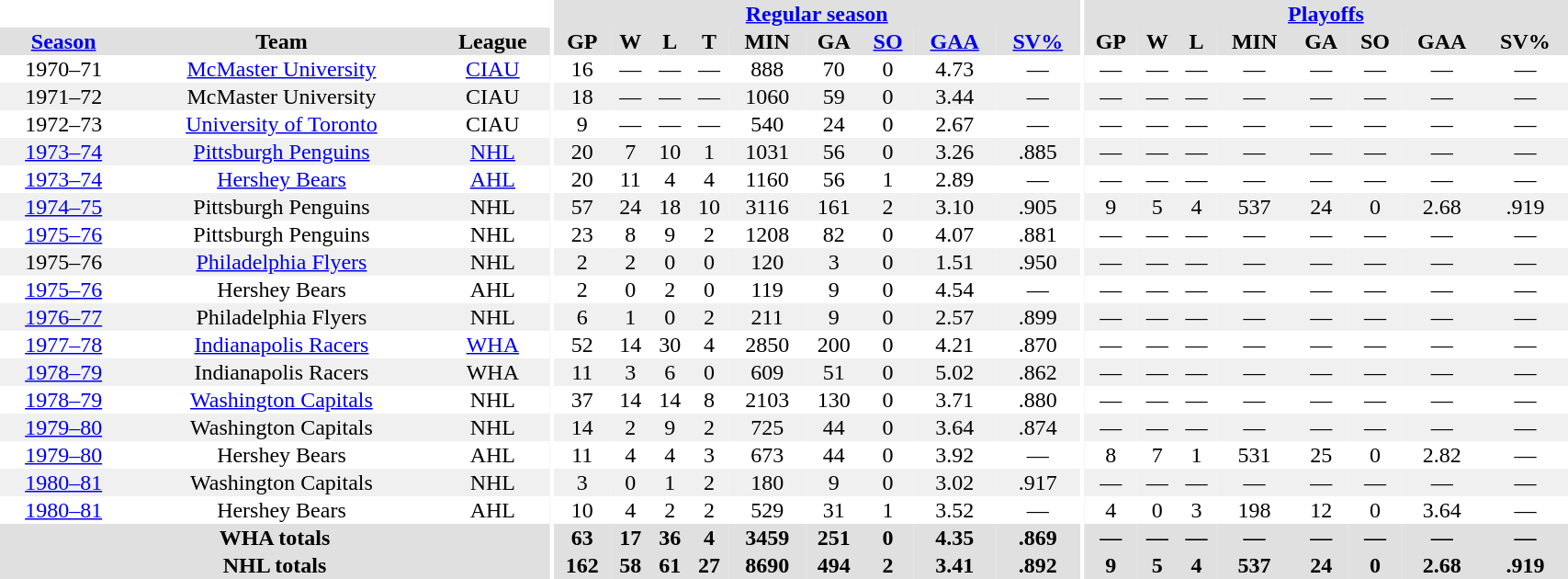<table border="0" cellpadding="1" cellspacing="0" style="width:90%; text-align:center;">
<tr bgcolor="#e0e0e0">
<th colspan="3" bgcolor="#ffffff"></th>
<th rowspan="99" bgcolor="#ffffff"></th>
<th colspan="9" bgcolor="#e0e0e0"><a href='#'>Regular season</a></th>
<th rowspan="99" bgcolor="#ffffff"></th>
<th colspan="8" bgcolor="#e0e0e0"><a href='#'>Playoffs</a></th>
</tr>
<tr bgcolor="#e0e0e0">
<th><a href='#'>Season</a></th>
<th>Team</th>
<th>League</th>
<th>GP</th>
<th>W</th>
<th>L</th>
<th>T</th>
<th>MIN</th>
<th>GA</th>
<th><a href='#'>SO</a></th>
<th><a href='#'>GAA</a></th>
<th><a href='#'>SV%</a></th>
<th>GP</th>
<th>W</th>
<th>L</th>
<th>MIN</th>
<th>GA</th>
<th>SO</th>
<th>GAA</th>
<th>SV%</th>
</tr>
<tr>
<td>1970–71</td>
<td><a href='#'>McMaster University</a></td>
<td><a href='#'>CIAU</a></td>
<td>16</td>
<td>—</td>
<td>—</td>
<td>—</td>
<td>888</td>
<td>70</td>
<td>0</td>
<td>4.73</td>
<td>—</td>
<td>—</td>
<td>—</td>
<td>—</td>
<td>—</td>
<td>—</td>
<td>—</td>
<td>—</td>
<td>—</td>
</tr>
<tr bgcolor="#f0f0f0">
<td>1971–72</td>
<td>McMaster University</td>
<td>CIAU</td>
<td>18</td>
<td>—</td>
<td>—</td>
<td>—</td>
<td>1060</td>
<td>59</td>
<td>0</td>
<td>3.44</td>
<td>—</td>
<td>—</td>
<td>—</td>
<td>—</td>
<td>—</td>
<td>—</td>
<td>—</td>
<td>—</td>
<td>—</td>
</tr>
<tr>
<td>1972–73</td>
<td><a href='#'>University of Toronto</a></td>
<td>CIAU</td>
<td>9</td>
<td>—</td>
<td>—</td>
<td>—</td>
<td>540</td>
<td>24</td>
<td>0</td>
<td>2.67</td>
<td>—</td>
<td>—</td>
<td>—</td>
<td>—</td>
<td>—</td>
<td>—</td>
<td>—</td>
<td>—</td>
<td>—</td>
</tr>
<tr bgcolor="#f0f0f0">
<td><a href='#'>1973–74</a></td>
<td><a href='#'>Pittsburgh Penguins</a></td>
<td><a href='#'>NHL</a></td>
<td>20</td>
<td>7</td>
<td>10</td>
<td>1</td>
<td>1031</td>
<td>56</td>
<td>0</td>
<td>3.26</td>
<td>.885</td>
<td>—</td>
<td>—</td>
<td>—</td>
<td>—</td>
<td>—</td>
<td>—</td>
<td>—</td>
<td>—</td>
</tr>
<tr>
<td><a href='#'>1973–74</a></td>
<td><a href='#'>Hershey Bears</a></td>
<td><a href='#'>AHL</a></td>
<td>20</td>
<td>11</td>
<td>4</td>
<td>4</td>
<td>1160</td>
<td>56</td>
<td>1</td>
<td>2.89</td>
<td>—</td>
<td>—</td>
<td>—</td>
<td>—</td>
<td>—</td>
<td>—</td>
<td>—</td>
<td>—</td>
<td>—</td>
</tr>
<tr bgcolor="#f0f0f0">
<td><a href='#'>1974–75</a></td>
<td>Pittsburgh Penguins</td>
<td>NHL</td>
<td>57</td>
<td>24</td>
<td>18</td>
<td>10</td>
<td>3116</td>
<td>161</td>
<td>2</td>
<td>3.10</td>
<td>.905</td>
<td>9</td>
<td>5</td>
<td>4</td>
<td>537</td>
<td>24</td>
<td>0</td>
<td>2.68</td>
<td>.919</td>
</tr>
<tr>
<td><a href='#'>1975–76</a></td>
<td>Pittsburgh Penguins</td>
<td>NHL</td>
<td>23</td>
<td>8</td>
<td>9</td>
<td>2</td>
<td>1208</td>
<td>82</td>
<td>0</td>
<td>4.07</td>
<td>.881</td>
<td>—</td>
<td>—</td>
<td>—</td>
<td>—</td>
<td>—</td>
<td>—</td>
<td>—</td>
<td>—</td>
</tr>
<tr bgcolor="#f0f0f0">
<td>1975–76</td>
<td><a href='#'>Philadelphia Flyers</a></td>
<td>NHL</td>
<td>2</td>
<td>2</td>
<td>0</td>
<td>0</td>
<td>120</td>
<td>3</td>
<td>0</td>
<td>1.51</td>
<td>.950</td>
<td>—</td>
<td>—</td>
<td>—</td>
<td>—</td>
<td>—</td>
<td>—</td>
<td>—</td>
<td>—</td>
</tr>
<tr>
<td><a href='#'>1975–76</a></td>
<td>Hershey Bears</td>
<td>AHL</td>
<td>2</td>
<td>0</td>
<td>2</td>
<td>0</td>
<td>119</td>
<td>9</td>
<td>0</td>
<td>4.54</td>
<td>—</td>
<td>—</td>
<td>—</td>
<td>—</td>
<td>—</td>
<td>—</td>
<td>—</td>
<td>—</td>
<td>—</td>
</tr>
<tr bgcolor="#f0f0f0">
<td><a href='#'>1976–77</a></td>
<td>Philadelphia Flyers</td>
<td>NHL</td>
<td>6</td>
<td>1</td>
<td>0</td>
<td>2</td>
<td>211</td>
<td>9</td>
<td>0</td>
<td>2.57</td>
<td>.899</td>
<td>—</td>
<td>—</td>
<td>—</td>
<td>—</td>
<td>—</td>
<td>—</td>
<td>—</td>
<td>—</td>
</tr>
<tr>
<td><a href='#'>1977–78</a></td>
<td><a href='#'>Indianapolis Racers</a></td>
<td><a href='#'>WHA</a></td>
<td>52</td>
<td>14</td>
<td>30</td>
<td>4</td>
<td>2850</td>
<td>200</td>
<td>0</td>
<td>4.21</td>
<td>.870</td>
<td>—</td>
<td>—</td>
<td>—</td>
<td>—</td>
<td>—</td>
<td>—</td>
<td>—</td>
<td>—</td>
</tr>
<tr bgcolor="#f0f0f0">
<td><a href='#'>1978–79</a></td>
<td>Indianapolis Racers</td>
<td>WHA</td>
<td>11</td>
<td>3</td>
<td>6</td>
<td>0</td>
<td>609</td>
<td>51</td>
<td>0</td>
<td>5.02</td>
<td>.862</td>
<td>—</td>
<td>—</td>
<td>—</td>
<td>—</td>
<td>—</td>
<td>—</td>
<td>—</td>
<td>—</td>
</tr>
<tr>
<td><a href='#'>1978–79</a></td>
<td><a href='#'>Washington Capitals</a></td>
<td>NHL</td>
<td>37</td>
<td>14</td>
<td>14</td>
<td>8</td>
<td>2103</td>
<td>130</td>
<td>0</td>
<td>3.71</td>
<td>.880</td>
<td>—</td>
<td>—</td>
<td>—</td>
<td>—</td>
<td>—</td>
<td>—</td>
<td>—</td>
<td>—</td>
</tr>
<tr bgcolor="#f0f0f0">
<td><a href='#'>1979–80</a></td>
<td>Washington Capitals</td>
<td>NHL</td>
<td>14</td>
<td>2</td>
<td>9</td>
<td>2</td>
<td>725</td>
<td>44</td>
<td>0</td>
<td>3.64</td>
<td>.874</td>
<td>—</td>
<td>—</td>
<td>—</td>
<td>—</td>
<td>—</td>
<td>—</td>
<td>—</td>
<td>—</td>
</tr>
<tr>
<td><a href='#'>1979–80</a></td>
<td>Hershey Bears</td>
<td>AHL</td>
<td>11</td>
<td>4</td>
<td>4</td>
<td>3</td>
<td>673</td>
<td>44</td>
<td>0</td>
<td>3.92</td>
<td>—</td>
<td>8</td>
<td>7</td>
<td>1</td>
<td>531</td>
<td>25</td>
<td>0</td>
<td>2.82</td>
<td>—</td>
</tr>
<tr bgcolor="#f0f0f0">
<td><a href='#'>1980–81</a></td>
<td>Washington Capitals</td>
<td>NHL</td>
<td>3</td>
<td>0</td>
<td>1</td>
<td>2</td>
<td>180</td>
<td>9</td>
<td>0</td>
<td>3.02</td>
<td>.917</td>
<td>—</td>
<td>—</td>
<td>—</td>
<td>—</td>
<td>—</td>
<td>—</td>
<td>—</td>
<td>—</td>
</tr>
<tr>
<td><a href='#'>1980–81</a></td>
<td>Hershey Bears</td>
<td>AHL</td>
<td>10</td>
<td>4</td>
<td>2</td>
<td>2</td>
<td>529</td>
<td>31</td>
<td>1</td>
<td>3.52</td>
<td>—</td>
<td>4</td>
<td>0</td>
<td>3</td>
<td>198</td>
<td>12</td>
<td>0</td>
<td>3.64</td>
<td>—</td>
</tr>
<tr bgcolor="#e0e0e0">
<th colspan=3>WHA totals</th>
<th>63</th>
<th>17</th>
<th>36</th>
<th>4</th>
<th>3459</th>
<th>251</th>
<th>0</th>
<th>4.35</th>
<th>.869</th>
<th>—</th>
<th>—</th>
<th>—</th>
<th>—</th>
<th>—</th>
<th>—</th>
<th>—</th>
<th>—</th>
</tr>
<tr bgcolor="#e0e0e0">
<th colspan=3>NHL totals</th>
<th>162</th>
<th>58</th>
<th>61</th>
<th>27</th>
<th>8690</th>
<th>494</th>
<th>2</th>
<th>3.41</th>
<th>.892</th>
<th>9</th>
<th>5</th>
<th>4</th>
<th>537</th>
<th>24</th>
<th>0</th>
<th>2.68</th>
<th>.919</th>
</tr>
</table>
